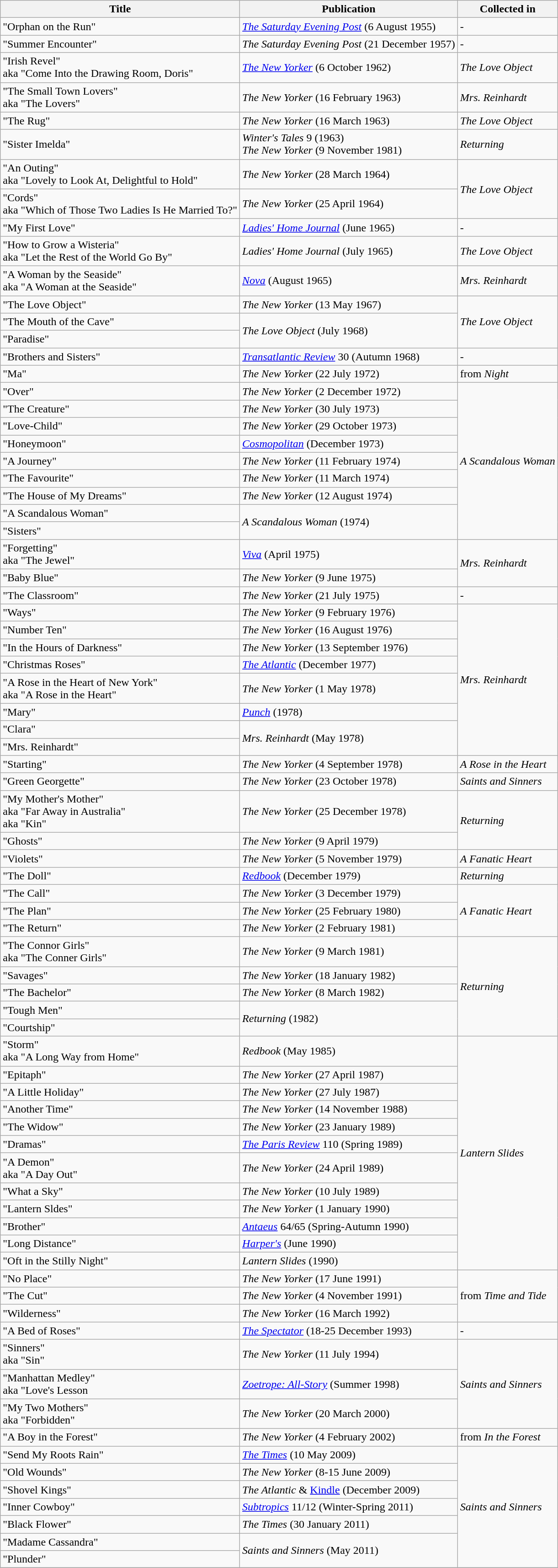<table class="wikitable">
<tr>
<th>Title</th>
<th>Publication</th>
<th>Collected in</th>
</tr>
<tr>
<td>"Orphan on the Run"</td>
<td><em><a href='#'>The Saturday Evening Post</a></em> (6 August 1955)</td>
<td>-</td>
</tr>
<tr>
<td>"Summer Encounter"</td>
<td><em>The Saturday Evening Post</em> (21 December 1957)</td>
<td>-</td>
</tr>
<tr>
<td>"Irish Revel"<br>aka "Come Into the Drawing Room, Doris"</td>
<td><em><a href='#'>The New Yorker</a></em> (6 October 1962)</td>
<td><em>The Love Object</em></td>
</tr>
<tr>
<td>"The Small Town Lovers"<br>aka "The Lovers"</td>
<td><em>The New Yorker</em> (16 February 1963)</td>
<td><em>Mrs. Reinhardt</em></td>
</tr>
<tr>
<td>"The Rug"</td>
<td><em>The New Yorker</em> (16 March 1963)</td>
<td><em>The Love Object</em></td>
</tr>
<tr>
<td>"Sister Imelda"</td>
<td><em>Winter's Tales</em> 9 (1963)<br><em>The New Yorker</em> (9 November 1981)</td>
<td><em>Returning</em></td>
</tr>
<tr>
<td>"An Outing"<br>aka "Lovely to Look At, Delightful to Hold"</td>
<td><em>The New Yorker</em> (28 March 1964)</td>
<td rowspan=2><em>The Love Object</em></td>
</tr>
<tr>
<td>"Cords"<br>aka "Which of Those Two Ladies Is He Married To?"</td>
<td><em>The New Yorker</em> (25 April 1964)</td>
</tr>
<tr>
<td>"My First Love"</td>
<td><em><a href='#'>Ladies' Home Journal</a></em> (June 1965)</td>
<td>-</td>
</tr>
<tr>
<td>"How to Grow a Wisteria"<br>aka "Let the Rest of the World Go By"</td>
<td><em>Ladies' Home Journal</em> (July 1965)</td>
<td><em>The Love Object</em></td>
</tr>
<tr>
<td>"A Woman by the Seaside"<br>aka "A Woman at the Seaside"</td>
<td><em><a href='#'>Nova</a></em> (August 1965)</td>
<td><em>Mrs. Reinhardt</em></td>
</tr>
<tr>
<td>"The Love Object"</td>
<td><em>The New Yorker</em> (13 May 1967)</td>
<td rowspan=3><em>The Love Object</em></td>
</tr>
<tr>
<td>"The Mouth of the Cave"</td>
<td rowspan=2><em>The Love Object</em> (July 1968)</td>
</tr>
<tr>
<td>"Paradise"</td>
</tr>
<tr>
<td>"Brothers and Sisters"</td>
<td><em><a href='#'>Transatlantic Review</a></em> 30 (Autumn 1968)</td>
<td>-</td>
</tr>
<tr>
<td>"Ma"</td>
<td><em>The New Yorker</em> (22 July 1972)</td>
<td>from <em>Night</em></td>
</tr>
<tr>
<td>"Over"</td>
<td><em>The New Yorker</em> (2 December 1972)</td>
<td rowspan=9><em>A Scandalous Woman</em></td>
</tr>
<tr>
<td>"The Creature"</td>
<td><em>The New Yorker</em> (30 July 1973)</td>
</tr>
<tr>
<td>"Love-Child"</td>
<td><em>The New Yorker</em> (29 October 1973)</td>
</tr>
<tr>
<td>"Honeymoon"</td>
<td><em><a href='#'>Cosmopolitan</a></em> (December 1973)</td>
</tr>
<tr>
<td>"A Journey"</td>
<td><em>The New Yorker</em> (11 February 1974)</td>
</tr>
<tr>
<td>"The Favourite"</td>
<td><em>The New Yorker</em> (11 March 1974)</td>
</tr>
<tr>
<td>"The House of My Dreams"</td>
<td><em>The New Yorker</em> (12 August 1974)</td>
</tr>
<tr>
<td>"A Scandalous Woman"</td>
<td rowspan=2><em>A Scandalous Woman</em> (1974)</td>
</tr>
<tr>
<td>"Sisters"</td>
</tr>
<tr>
<td>"Forgetting"<br>aka "The Jewel"</td>
<td><em><a href='#'>Viva</a></em> (April 1975)</td>
<td rowspan=2><em>Mrs. Reinhardt</em></td>
</tr>
<tr>
<td>"Baby Blue"</td>
<td><em>The New Yorker</em> (9 June 1975)</td>
</tr>
<tr>
<td>"The Classroom"</td>
<td><em>The New Yorker</em> (21 July 1975)</td>
<td>-</td>
</tr>
<tr>
<td>"Ways"</td>
<td><em>The New Yorker</em> (9 February 1976)</td>
<td rowspan=8><em>Mrs. Reinhardt</em></td>
</tr>
<tr>
<td>"Number Ten"</td>
<td><em>The New Yorker</em> (16 August 1976)</td>
</tr>
<tr>
<td>"In the Hours of Darkness"</td>
<td><em>The New Yorker</em> (13 September 1976)</td>
</tr>
<tr>
<td>"Christmas Roses"</td>
<td><em><a href='#'>The Atlantic</a></em> (December 1977)</td>
</tr>
<tr>
<td>"A Rose in the Heart of New York"<br>aka "A Rose in the Heart"</td>
<td><em>The New Yorker</em> (1 May 1978)</td>
</tr>
<tr>
<td>"Mary"</td>
<td><em><a href='#'>Punch</a></em> (1978)</td>
</tr>
<tr>
<td>"Clara"</td>
<td rowspan=2><em>Mrs. Reinhardt</em> (May 1978)</td>
</tr>
<tr>
<td>"Mrs. Reinhardt"</td>
</tr>
<tr>
<td>"Starting"</td>
<td><em>The New Yorker</em> (4 September 1978)</td>
<td><em>A Rose in the Heart</em></td>
</tr>
<tr>
<td>"Green Georgette"</td>
<td><em>The New Yorker</em> (23 October 1978)</td>
<td><em>Saints and Sinners</em></td>
</tr>
<tr>
<td>"My Mother's Mother"<br>aka "Far Away in Australia"<br>aka "Kin"</td>
<td><em>The New Yorker</em> (25 December 1978)</td>
<td rowspan=2><em>Returning</em></td>
</tr>
<tr>
<td>"Ghosts"</td>
<td><em>The New Yorker</em> (9 April 1979)</td>
</tr>
<tr>
<td>"Violets"</td>
<td><em>The New Yorker</em> (5 November 1979)</td>
<td><em>A Fanatic Heart</em></td>
</tr>
<tr>
<td>"The Doll"</td>
<td><em><a href='#'>Redbook</a></em> (December 1979)</td>
<td><em>Returning</em></td>
</tr>
<tr>
<td>"The Call"</td>
<td><em>The New Yorker</em> (3 December 1979)</td>
<td rowspan=3><em>A Fanatic Heart</em></td>
</tr>
<tr>
<td>"The Plan"</td>
<td><em>The New Yorker</em> (25 February 1980)</td>
</tr>
<tr>
<td>"The Return"</td>
<td><em>The New Yorker</em> (2 February 1981)</td>
</tr>
<tr>
<td>"The Connor Girls"<br>aka "The Conner Girls"</td>
<td><em>The New Yorker</em> (9 March 1981)</td>
<td rowspan=5><em>Returning</em></td>
</tr>
<tr>
<td>"Savages"</td>
<td><em>The New Yorker</em> (18 January 1982)</td>
</tr>
<tr>
<td>"The Bachelor"</td>
<td><em>The New Yorker</em> (8 March 1982)</td>
</tr>
<tr>
<td>"Tough Men"</td>
<td rowspan=2><em>Returning</em> (1982)</td>
</tr>
<tr>
<td>"Courtship"</td>
</tr>
<tr>
<td>"Storm"<br>aka "A Long Way from Home"</td>
<td><em>Redbook</em> (May 1985)</td>
<td rowspan=12><em>Lantern Slides</em></td>
</tr>
<tr>
<td>"Epitaph"</td>
<td><em>The New Yorker</em> (27 April 1987)</td>
</tr>
<tr>
<td>"A Little Holiday"</td>
<td><em>The New Yorker</em> (27 July 1987)</td>
</tr>
<tr>
<td>"Another Time"</td>
<td><em>The New Yorker</em> (14 November 1988)</td>
</tr>
<tr>
<td>"The Widow"</td>
<td><em>The New Yorker</em> (23 January 1989)</td>
</tr>
<tr>
<td>"Dramas"</td>
<td><em><a href='#'>The Paris Review</a></em> 110 (Spring 1989)</td>
</tr>
<tr>
<td>"A Demon"<br>aka "A Day Out"</td>
<td><em>The New Yorker</em> (24 April 1989)</td>
</tr>
<tr>
<td>"What a Sky"</td>
<td><em>The New Yorker</em> (10 July 1989)</td>
</tr>
<tr>
<td>"Lantern Sldes"</td>
<td><em>The New Yorker</em> (1 January 1990)</td>
</tr>
<tr>
<td>"Brother"</td>
<td><em><a href='#'>Antaeus</a></em> 64/65 (Spring-Autumn 1990)</td>
</tr>
<tr>
<td>"Long Distance"</td>
<td><em><a href='#'>Harper's</a></em> (June 1990)</td>
</tr>
<tr>
<td>"Oft in the Stilly Night"</td>
<td><em>Lantern Slides</em> (1990)</td>
</tr>
<tr>
<td>"No Place"</td>
<td><em>The New Yorker</em> (17 June 1991)</td>
<td rowspan=3>from <em>Time and Tide</em></td>
</tr>
<tr>
<td>"The Cut"</td>
<td><em>The New Yorker</em> (4 November 1991)</td>
</tr>
<tr>
<td>"Wilderness"</td>
<td><em>The New Yorker</em> (16 March 1992)</td>
</tr>
<tr>
<td>"A Bed of Roses"</td>
<td><em><a href='#'>The Spectator</a></em> (18-25 December 1993)</td>
<td>-</td>
</tr>
<tr>
<td>"Sinners"<br>aka "Sin"</td>
<td><em>The New Yorker</em> (11 July 1994)</td>
<td rowspan=3><em>Saints and Sinners</em></td>
</tr>
<tr>
<td>"Manhattan Medley"<br>aka "Love's Lesson</td>
<td><em><a href='#'>Zoetrope: All-Story</a></em> (Summer 1998)</td>
</tr>
<tr>
<td>"My Two Mothers"<br>aka "Forbidden"</td>
<td><em>The New Yorker</em> (20 March 2000)</td>
</tr>
<tr>
<td>"A Boy in the Forest"</td>
<td><em>The New Yorker</em> (4 February 2002)</td>
<td>from <em>In the Forest</em></td>
</tr>
<tr>
<td>"Send My Roots Rain"</td>
<td><em><a href='#'>The Times</a></em> (10 May 2009)</td>
<td rowspan=7><em>Saints and Sinners</em></td>
</tr>
<tr>
<td>"Old Wounds"</td>
<td><em>The New Yorker</em> (8-15 June 2009)</td>
</tr>
<tr>
<td>"Shovel Kings"</td>
<td><em>The Atlantic</em> & <a href='#'>Kindle</a> (December 2009)</td>
</tr>
<tr>
<td>"Inner Cowboy"</td>
<td><em><a href='#'>Subtropics</a></em> 11/12 (Winter-Spring 2011)</td>
</tr>
<tr>
<td>"Black Flower"</td>
<td><em>The Times</em> (30 January 2011)</td>
</tr>
<tr>
<td>"Madame Cassandra"</td>
<td rowspan=2><em>Saints and Sinners</em> (May 2011)</td>
</tr>
<tr>
<td>"Plunder"</td>
</tr>
<tr>
</tr>
</table>
